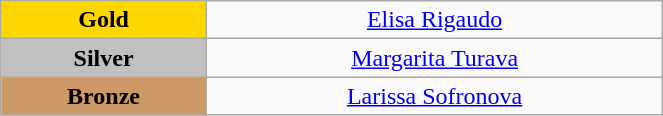<table class="wikitable" style="text-align:center; " width="35%">
<tr>
<td bgcolor="gold"><strong>Gold</strong></td>
<td><a href='#'>Elisa Rigaudo</a><br>  <small><em></em></small></td>
</tr>
<tr>
<td bgcolor="silver"><strong>Silver</strong></td>
<td><a href='#'>Margarita Turava</a><br>  <small><em></em></small></td>
</tr>
<tr>
<td bgcolor="CC9966"><strong>Bronze</strong></td>
<td><a href='#'>Larissa Sofronova</a><br>  <small><em></em></small></td>
</tr>
</table>
